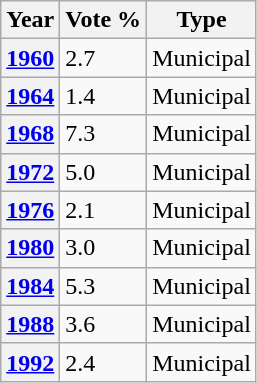<table class="wikitable">
<tr>
<th>Year</th>
<th style="line-height:100%">Vote %</th>
<th>Type</th>
</tr>
<tr>
<th><a href='#'>1960</a></th>
<td>2.7</td>
<td>Municipal</td>
</tr>
<tr>
<th><a href='#'>1964</a></th>
<td>1.4</td>
<td>Municipal</td>
</tr>
<tr>
<th><a href='#'>1968</a></th>
<td>7.3</td>
<td>Municipal</td>
</tr>
<tr>
<th><a href='#'>1972</a></th>
<td>5.0</td>
<td>Municipal</td>
</tr>
<tr>
<th><a href='#'>1976</a></th>
<td>2.1</td>
<td>Municipal</td>
</tr>
<tr>
<th><a href='#'>1980</a></th>
<td>3.0</td>
<td>Municipal</td>
</tr>
<tr>
<th><a href='#'>1984</a></th>
<td>5.3</td>
<td>Municipal</td>
</tr>
<tr>
<th><a href='#'>1988</a></th>
<td>3.6</td>
<td>Municipal</td>
</tr>
<tr>
<th><a href='#'>1992</a></th>
<td>2.4</td>
<td>Municipal</td>
</tr>
</table>
